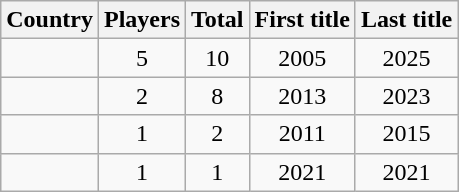<table class="wikitable" style="text-align: center;">
<tr>
<th>Country</th>
<th>Players</th>
<th>Total</th>
<th>First title</th>
<th>Last title</th>
</tr>
<tr>
<td align="left"></td>
<td>5</td>
<td>10</td>
<td>2005</td>
<td>2025</td>
</tr>
<tr>
<td align="left"></td>
<td>2</td>
<td>8</td>
<td>2013</td>
<td>2023</td>
</tr>
<tr>
<td align="left"></td>
<td>1</td>
<td>2</td>
<td>2011</td>
<td>2015</td>
</tr>
<tr>
<td align="left"></td>
<td>1</td>
<td>1</td>
<td>2021</td>
<td>2021</td>
</tr>
</table>
